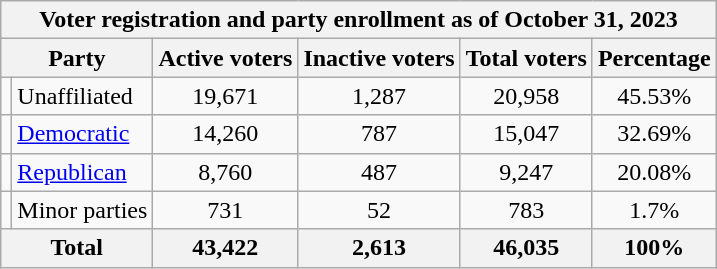<table class="wikitable" style="text-align:center;">
<tr>
<th colspan = 6>Voter registration and party enrollment as of October 31, 2023 </th>
</tr>
<tr>
<th colspan = 2>Party</th>
<th>Active voters</th>
<th>Inactive voters</th>
<th>Total voters</th>
<th>Percentage</th>
</tr>
<tr>
<td></td>
<td style="text-align:left">Unaffiliated</td>
<td>19,671</td>
<td>1,287</td>
<td>20,958</td>
<td>45.53%</td>
</tr>
<tr>
<td></td>
<td style="text-align:left"><a href='#'>Democratic</a></td>
<td>14,260</td>
<td>787</td>
<td>15,047</td>
<td>32.69%</td>
</tr>
<tr>
<td></td>
<td style="text-align:left"><a href='#'>Republican</a></td>
<td>8,760</td>
<td>487</td>
<td>9,247</td>
<td>20.08%</td>
</tr>
<tr>
<td></td>
<td style="text-align:left">Minor parties</td>
<td>731</td>
<td>52</td>
<td>783</td>
<td>1.7%</td>
</tr>
<tr>
<th colspan = 2>Total</th>
<th style="text-align:center;">43,422</th>
<th style="text-align:center;">2,613</th>
<th style="text-align:center;">46,035</th>
<th style="text-align:center;">100%</th>
</tr>
</table>
